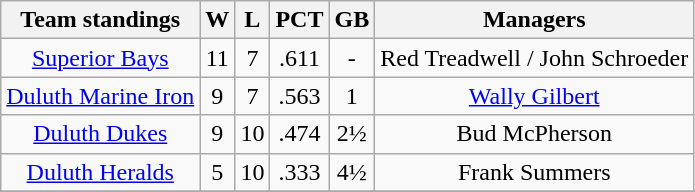<table class="wikitable">
<tr>
<th>Team standings</th>
<th>W</th>
<th>L</th>
<th>PCT</th>
<th>GB</th>
<th>Managers</th>
</tr>
<tr align=center>
<td><a href='#'>Superior Bays</a></td>
<td>11</td>
<td>7</td>
<td>.611</td>
<td>-</td>
<td>Red Treadwell / John Schroeder</td>
</tr>
<tr align=center>
<td><a href='#'>Duluth Marine Iron</a></td>
<td>9</td>
<td>7</td>
<td>.563</td>
<td>1</td>
<td><a href='#'>Wally Gilbert</a></td>
</tr>
<tr align=center>
<td><a href='#'>Duluth Dukes</a></td>
<td>9</td>
<td>10</td>
<td>.474</td>
<td>2½</td>
<td>Bud McPherson</td>
</tr>
<tr align=center>
<td><a href='#'>Duluth Heralds</a></td>
<td>5</td>
<td>10</td>
<td>.333</td>
<td>4½</td>
<td>Frank Summers</td>
</tr>
<tr align=center>
</tr>
</table>
